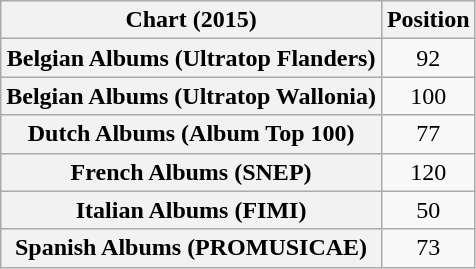<table class="wikitable plainrowheaders" style="text-align:center">
<tr>
<th scope="col">Chart (2015)</th>
<th scope="col">Position</th>
</tr>
<tr>
<th scope="row">Belgian Albums (Ultratop Flanders)</th>
<td>92</td>
</tr>
<tr>
<th scope="row">Belgian Albums (Ultratop Wallonia)</th>
<td>100</td>
</tr>
<tr>
<th scope="row">Dutch Albums (Album Top 100)</th>
<td>77</td>
</tr>
<tr>
<th scope="row">French Albums (SNEP)</th>
<td>120</td>
</tr>
<tr>
<th scope="row">Italian Albums (FIMI)</th>
<td>50</td>
</tr>
<tr>
<th scope="row">Spanish Albums (PROMUSICAE)</th>
<td>73</td>
</tr>
</table>
